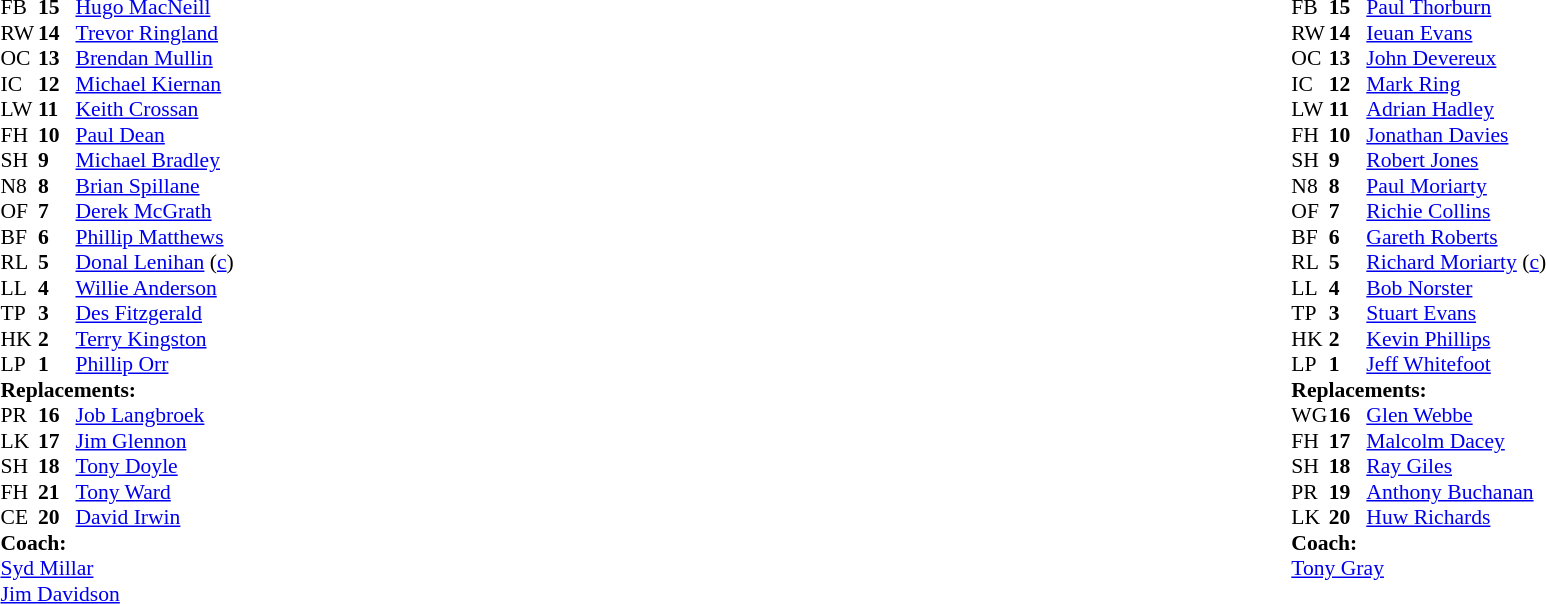<table width="100%">
<tr>
<td valign="top" width="50%"><br><table style="font-size:90%" cellspacing="0" cellpadding="0">
<tr>
<th width="25"></th>
<th width="25"></th>
</tr>
<tr>
<td>FB</td>
<td><strong>15</strong></td>
<td><a href='#'>Hugo MacNeill</a></td>
</tr>
<tr>
<td>RW</td>
<td><strong>14</strong></td>
<td><a href='#'>Trevor Ringland</a></td>
</tr>
<tr>
<td>OC</td>
<td><strong>13</strong></td>
<td><a href='#'>Brendan Mullin</a></td>
</tr>
<tr>
<td>IC</td>
<td><strong>12</strong></td>
<td><a href='#'>Michael Kiernan</a></td>
</tr>
<tr>
<td>LW</td>
<td><strong>11</strong></td>
<td><a href='#'>Keith Crossan</a></td>
</tr>
<tr>
<td>FH</td>
<td><strong>10</strong></td>
<td><a href='#'>Paul Dean</a></td>
</tr>
<tr>
<td>SH</td>
<td><strong>9</strong></td>
<td><a href='#'>Michael Bradley</a></td>
</tr>
<tr>
<td>N8</td>
<td><strong>8</strong></td>
<td><a href='#'>Brian Spillane</a></td>
</tr>
<tr>
<td>OF</td>
<td><strong>7</strong></td>
<td><a href='#'>Derek McGrath</a></td>
</tr>
<tr>
<td>BF</td>
<td><strong>6</strong></td>
<td><a href='#'>Phillip Matthews</a></td>
<td></td>
<td></td>
</tr>
<tr>
<td>RL</td>
<td><strong>5</strong></td>
<td><a href='#'>Donal Lenihan</a> (<a href='#'>c</a>)</td>
</tr>
<tr>
<td>LL</td>
<td><strong>4</strong></td>
<td><a href='#'>Willie Anderson</a></td>
</tr>
<tr>
<td>TP</td>
<td><strong>3</strong></td>
<td><a href='#'>Des Fitzgerald</a></td>
</tr>
<tr>
<td>HK</td>
<td><strong>2</strong></td>
<td><a href='#'>Terry Kingston</a></td>
</tr>
<tr>
<td>LP</td>
<td><strong>1</strong></td>
<td><a href='#'>Phillip Orr</a></td>
</tr>
<tr>
<td colspan=3><strong>Replacements:</strong></td>
</tr>
<tr>
<td>PR</td>
<td><strong>16</strong></td>
<td><a href='#'>Job Langbroek</a></td>
</tr>
<tr>
<td>LK</td>
<td><strong>17</strong></td>
<td><a href='#'>Jim Glennon</a></td>
<td></td>
<td></td>
</tr>
<tr>
<td>SH</td>
<td><strong>18</strong></td>
<td><a href='#'>Tony Doyle</a></td>
</tr>
<tr>
<td>FH</td>
<td><strong>21</strong></td>
<td><a href='#'>Tony Ward</a></td>
</tr>
<tr>
<td>CE</td>
<td><strong>20</strong></td>
<td><a href='#'>David Irwin</a></td>
</tr>
<tr>
<td colspan=3><strong>Coach:</strong></td>
</tr>
<tr>
<td colspan="4"> <a href='#'>Syd Millar</a><br> <a href='#'>Jim Davidson</a></td>
</tr>
</table>
</td>
<td valign="top"></td>
<td valign="top" width="50%"><br><table style="font-size:90%" cellspacing="0" cellpadding="0" align="center">
<tr>
<th width="25"></th>
<th width="25"></th>
</tr>
<tr>
<td>FB</td>
<td><strong>15</strong></td>
<td><a href='#'>Paul Thorburn</a></td>
</tr>
<tr>
<td>RW</td>
<td><strong>14</strong></td>
<td><a href='#'>Ieuan Evans</a></td>
</tr>
<tr>
<td>OC</td>
<td><strong>13</strong></td>
<td><a href='#'>John Devereux</a></td>
</tr>
<tr>
<td>IC</td>
<td><strong>12</strong></td>
<td><a href='#'>Mark Ring</a></td>
</tr>
<tr>
<td>LW</td>
<td><strong>11</strong></td>
<td><a href='#'>Adrian Hadley</a></td>
</tr>
<tr>
<td>FH</td>
<td><strong>10</strong></td>
<td><a href='#'>Jonathan Davies</a></td>
</tr>
<tr>
<td>SH</td>
<td><strong>9</strong></td>
<td><a href='#'>Robert Jones</a></td>
</tr>
<tr>
<td>N8</td>
<td><strong>8</strong></td>
<td><a href='#'>Paul Moriarty</a></td>
</tr>
<tr>
<td>OF</td>
<td><strong>7</strong></td>
<td><a href='#'>Richie Collins</a></td>
</tr>
<tr>
<td>BF</td>
<td><strong>6</strong></td>
<td><a href='#'>Gareth Roberts</a></td>
</tr>
<tr>
<td>RL</td>
<td><strong>5</strong></td>
<td><a href='#'>Richard Moriarty</a> (<a href='#'>c</a>)</td>
</tr>
<tr>
<td>LL</td>
<td><strong>4</strong></td>
<td><a href='#'>Bob Norster</a></td>
</tr>
<tr>
<td>TP</td>
<td><strong>3</strong></td>
<td><a href='#'>Stuart Evans</a></td>
</tr>
<tr>
<td>HK</td>
<td><strong>2</strong></td>
<td><a href='#'>Kevin Phillips</a></td>
</tr>
<tr>
<td>LP</td>
<td><strong>1</strong></td>
<td><a href='#'>Jeff Whitefoot</a></td>
</tr>
<tr>
<td colspan=3><strong>Replacements:</strong></td>
</tr>
<tr>
<td>WG</td>
<td><strong>16</strong></td>
<td><a href='#'>Glen Webbe</a></td>
</tr>
<tr>
<td>FH</td>
<td><strong>17</strong></td>
<td><a href='#'>Malcolm Dacey</a></td>
</tr>
<tr>
<td>SH</td>
<td><strong>18</strong></td>
<td><a href='#'>Ray Giles</a></td>
</tr>
<tr>
<td>PR</td>
<td><strong>19</strong></td>
<td><a href='#'>Anthony Buchanan</a></td>
</tr>
<tr>
<td>LK</td>
<td><strong>20</strong></td>
<td><a href='#'>Huw Richards</a></td>
</tr>
<tr>
<td colspan=3><strong>Coach:</strong></td>
</tr>
<tr>
<td colspan="4"> <a href='#'>Tony Gray</a></td>
</tr>
</table>
</td>
</tr>
</table>
